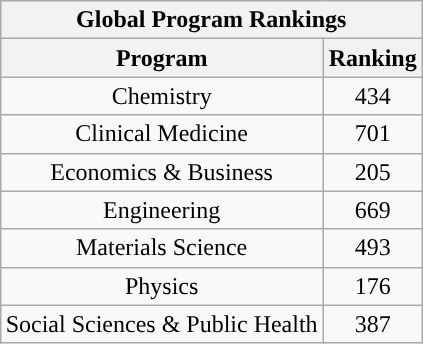<table class="wikitable sortable collapsible collapsed" style="float:right; text-align:center">
<tr>
<th colspan=4>Global Program Rankings</th>
</tr>
<tr>
<th>Program</th>
<th>Ranking</th>
</tr>
<tr>
<td>Chemistry</td>
<td>434</td>
</tr>
<tr>
<td>Clinical Medicine</td>
<td>701</td>
</tr>
<tr>
<td>Economics & Business</td>
<td>205</td>
</tr>
<tr>
<td>Engineering</td>
<td>669</td>
</tr>
<tr>
<td>Materials Science</td>
<td>493</td>
</tr>
<tr>
<td>Physics</td>
<td>176</td>
</tr>
<tr>
<td>Social Sciences & Public Health</td>
<td>387</td>
</tr>
</table>
